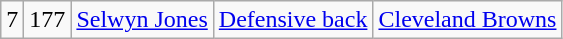<table class="wikitable" style="text-align:center">
<tr>
<td>7</td>
<td>177</td>
<td><a href='#'>Selwyn Jones</a></td>
<td><a href='#'>Defensive back</a></td>
<td><a href='#'>Cleveland Browns</a></td>
</tr>
</table>
